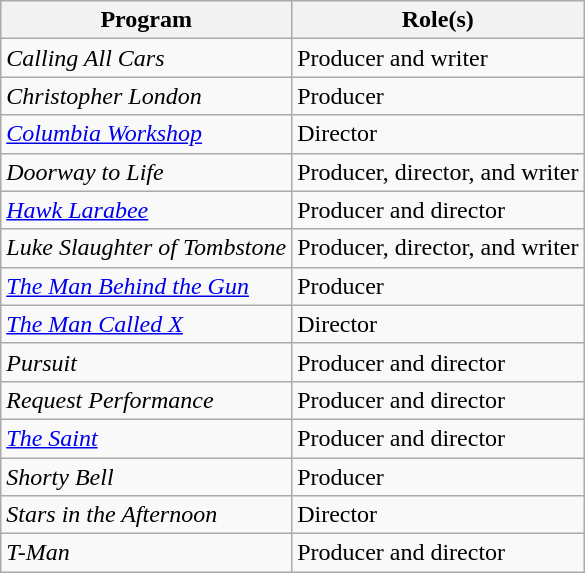<table class="wikitable">
<tr>
<th>Program</th>
<th>Role(s)</th>
</tr>
<tr>
<td><em>Calling All Cars</em></td>
<td>Producer and writer </td>
</tr>
<tr>
<td><em>Christopher London</em></td>
<td>Producer</td>
</tr>
<tr>
<td><em><a href='#'>Columbia Workshop</a></em></td>
<td>Director</td>
</tr>
<tr>
<td><em>Doorway to Life</em></td>
<td>Producer, director, and writer</td>
</tr>
<tr>
<td><em><a href='#'>Hawk Larabee</a></em></td>
<td>Producer and director</td>
</tr>
<tr>
<td><em>Luke Slaughter of Tombstone</em></td>
<td>Producer, director, and writer</td>
</tr>
<tr>
<td><em><a href='#'>The Man Behind the Gun</a></em></td>
<td>Producer</td>
</tr>
<tr>
<td><em><a href='#'>The Man Called X</a></em></td>
<td>Director</td>
</tr>
<tr>
<td><em>Pursuit</em></td>
<td>Producer and director</td>
</tr>
<tr>
<td><em>Request Performance</em></td>
<td>Producer and director</td>
</tr>
<tr>
<td><em><a href='#'>The Saint</a></em></td>
<td>Producer and director</td>
</tr>
<tr>
<td><em>Shorty Bell</em></td>
<td>Producer </td>
</tr>
<tr>
<td><em>Stars in the Afternoon</em></td>
<td>Director</td>
</tr>
<tr>
<td><em>T-Man</em></td>
<td>Producer and director</td>
</tr>
</table>
